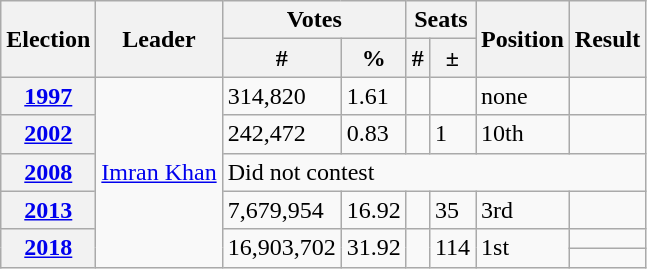<table class="wikitable sortable">
<tr>
<th rowspan=2>Election</th>
<th rowspan=2>Leader</th>
<th colspan=2>Votes</th>
<th colspan=2>Seats</th>
<th rowspan=2>Position</th>
<th rowspan=2>Result</th>
</tr>
<tr>
<th>#</th>
<th>%</th>
<th>#</th>
<th>±</th>
</tr>
<tr>
<th><a href='#'>1997</a></th>
<td rowspan="6"><a href='#'>Imran Khan</a></td>
<td>314,820</td>
<td>1.61</td>
<td></td>
<td></td>
<td>none</td>
<td></td>
</tr>
<tr>
<th><a href='#'>2002</a></th>
<td>242,472</td>
<td>0.83</td>
<td></td>
<td> 1</td>
<td>10th</td>
<td></td>
</tr>
<tr>
<th><a href='#'>2008</a></th>
<td colspan=6>Did not contest</td>
</tr>
<tr>
<th><a href='#'>2013</a></th>
<td>7,679,954</td>
<td>16.92</td>
<td></td>
<td> 35</td>
<td>3rd</td>
<td></td>
</tr>
<tr>
<th rowspan="2"><a href='#'>2018</a></th>
<td rowspan="2">16,903,702</td>
<td rowspan="2">31.92</td>
<td rowspan="2"></td>
<td rowspan="2">114</td>
<td rowspan="2">1st</td>
<td></td>
</tr>
<tr>
<td></td>
</tr>
</table>
